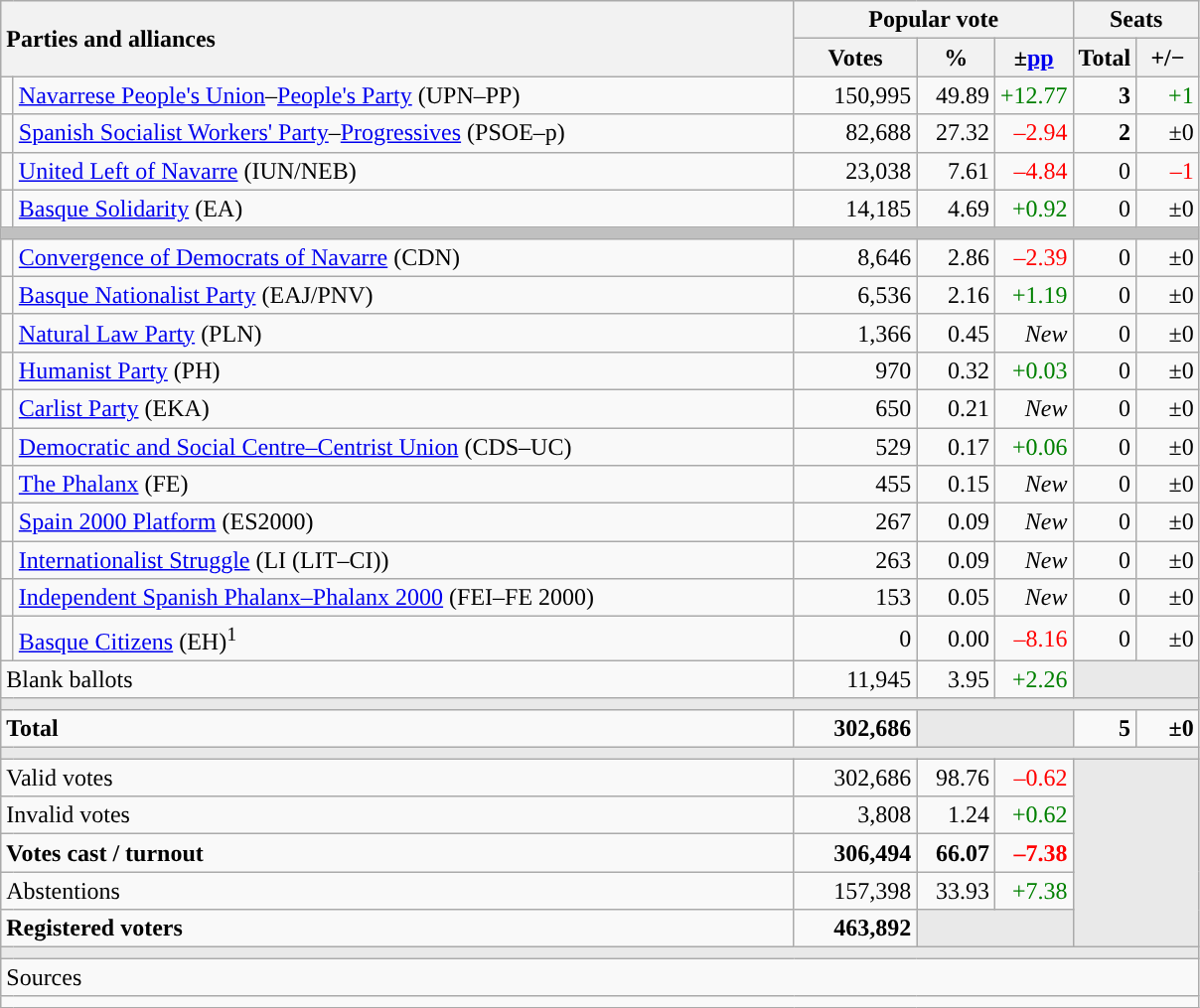<table class="wikitable" style="text-align:right;">
<tr>
<th style="text-align:left;" rowspan="2" colspan="2" width="525">Parties and alliances</th>
<th colspan="3">Popular vote</th>
<th colspan="2">Seats</th>
</tr>
<tr>
<th width="75">Votes</th>
<th width="45">%</th>
<th width="45">±<a href='#'>pp</a></th>
<th width="35">Total</th>
<th width="35">+/−</th>
</tr>
<tr>
<td width="1" style="color:inherit;background:"></td>
<td align="left"><a href='#'>Navarrese People's Union</a>–<a href='#'>People's Party</a> (UPN–PP)</td>
<td>150,995</td>
<td>49.89</td>
<td style="color:green;">+12.77</td>
<td><strong>3</strong></td>
<td style="color:green;">+1</td>
</tr>
<tr>
<td style="color:inherit;background:"></td>
<td align="left"><a href='#'>Spanish Socialist Workers' Party</a>–<a href='#'>Progressives</a> (PSOE–p)</td>
<td>82,688</td>
<td>27.32</td>
<td style="color:red;">–2.94</td>
<td><strong>2</strong></td>
<td>±0</td>
</tr>
<tr>
<td style="color:inherit;background:"></td>
<td align="left"><a href='#'>United Left of Navarre</a> (IUN/NEB)</td>
<td>23,038</td>
<td>7.61</td>
<td style="color:red;">–4.84</td>
<td>0</td>
<td style="color:red;">–1</td>
</tr>
<tr>
<td style="color:inherit;background:"></td>
<td align="left"><a href='#'>Basque Solidarity</a> (EA)</td>
<td>14,185</td>
<td>4.69</td>
<td style="color:green;">+0.92</td>
<td>0</td>
<td>±0</td>
</tr>
<tr>
<td colspan="7" bgcolor="#C0C0C0"></td>
</tr>
<tr>
<td style="color:inherit;background:"></td>
<td align="left"><a href='#'>Convergence of Democrats of Navarre</a> (CDN)</td>
<td>8,646</td>
<td>2.86</td>
<td style="color:red;">–2.39</td>
<td>0</td>
<td>±0</td>
</tr>
<tr>
<td style="color:inherit;background:"></td>
<td align="left"><a href='#'>Basque Nationalist Party</a> (EAJ/PNV)</td>
<td>6,536</td>
<td>2.16</td>
<td style="color:green;">+1.19</td>
<td>0</td>
<td>±0</td>
</tr>
<tr>
<td style="color:inherit;background:"></td>
<td align="left"><a href='#'>Natural Law Party</a> (PLN)</td>
<td>1,366</td>
<td>0.45</td>
<td><em>New</em></td>
<td>0</td>
<td>±0</td>
</tr>
<tr>
<td style="color:inherit;background:"></td>
<td align="left"><a href='#'>Humanist Party</a> (PH)</td>
<td>970</td>
<td>0.32</td>
<td style="color:green;">+0.03</td>
<td>0</td>
<td>±0</td>
</tr>
<tr>
<td style="color:inherit;background:"></td>
<td align="left"><a href='#'>Carlist Party</a> (EKA)</td>
<td>650</td>
<td>0.21</td>
<td><em>New</em></td>
<td>0</td>
<td>±0</td>
</tr>
<tr>
<td style="color:inherit;background:"></td>
<td align="left"><a href='#'>Democratic and Social Centre–Centrist Union</a> (CDS–UC)</td>
<td>529</td>
<td>0.17</td>
<td style="color:green;">+0.06</td>
<td>0</td>
<td>±0</td>
</tr>
<tr>
<td style="color:inherit;background:"></td>
<td align="left"><a href='#'>The Phalanx</a> (FE)</td>
<td>455</td>
<td>0.15</td>
<td><em>New</em></td>
<td>0</td>
<td>±0</td>
</tr>
<tr>
<td style="color:inherit;background:"></td>
<td align="left"><a href='#'>Spain 2000 Platform</a> (ES2000)</td>
<td>267</td>
<td>0.09</td>
<td><em>New</em></td>
<td>0</td>
<td>±0</td>
</tr>
<tr>
<td style="color:inherit;background:"></td>
<td align="left"><a href='#'>Internationalist Struggle</a> (LI (LIT–CI))</td>
<td>263</td>
<td>0.09</td>
<td><em>New</em></td>
<td>0</td>
<td>±0</td>
</tr>
<tr>
<td style="color:inherit;background:"></td>
<td align="left"><a href='#'>Independent Spanish Phalanx–Phalanx 2000</a> (FEI–FE 2000)</td>
<td>153</td>
<td>0.05</td>
<td><em>New</em></td>
<td>0</td>
<td>±0</td>
</tr>
<tr>
<td style="color:inherit;background:"></td>
<td align="left"><a href='#'>Basque Citizens</a> (EH)<sup>1</sup></td>
<td>0</td>
<td>0.00</td>
<td style="color:red;">–8.16</td>
<td>0</td>
<td>±0</td>
</tr>
<tr>
<td align="left" colspan="2">Blank ballots</td>
<td>11,945</td>
<td>3.95</td>
<td style="color:green;">+2.26</td>
<td bgcolor="#E9E9E9" colspan="2"></td>
</tr>
<tr>
<td colspan="7" bgcolor="#E9E9E9"></td>
</tr>
<tr style="font-weight:bold;">
<td align="left" colspan="2">Total</td>
<td>302,686</td>
<td bgcolor="#E9E9E9" colspan="2"></td>
<td>5</td>
<td>±0</td>
</tr>
<tr>
<td colspan="7" bgcolor="#E9E9E9"></td>
</tr>
<tr>
<td align="left" colspan="2">Valid votes</td>
<td>302,686</td>
<td>98.76</td>
<td style="color:red;">–0.62</td>
<td bgcolor="#E9E9E9" colspan="2" rowspan="5"></td>
</tr>
<tr>
<td align="left" colspan="2">Invalid votes</td>
<td>3,808</td>
<td>1.24</td>
<td style="color:green;">+0.62</td>
</tr>
<tr style="font-weight:bold;">
<td align="left" colspan="2">Votes cast / turnout</td>
<td>306,494</td>
<td>66.07</td>
<td style="color:red;">–7.38</td>
</tr>
<tr>
<td align="left" colspan="2">Abstentions</td>
<td>157,398</td>
<td>33.93</td>
<td style="color:green;">+7.38</td>
</tr>
<tr style="font-weight:bold;">
<td align="left" colspan="2">Registered voters</td>
<td>463,892</td>
<td bgcolor="#E9E9E9" colspan="2"></td>
</tr>
<tr>
<td colspan="7" bgcolor="#E9E9E9"></td>
</tr>
<tr>
<td align="left" colspan="7">Sources</td>
</tr>
<tr>
<td colspan="7" style="text-align:left; max-width:790px;"></td>
</tr>
</table>
